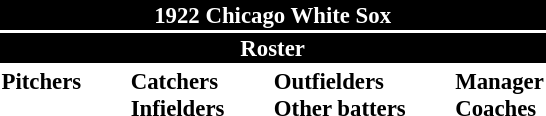<table class="toccolours" style="font-size: 95%;">
<tr>
<th colspan="10" style="background-color: black; color: white; text-align: center;">1922 Chicago White Sox</th>
</tr>
<tr>
<td colspan="10" style="background-color: black; color: white; text-align: center;"><strong>Roster</strong></td>
</tr>
<tr>
<td valign="top"><strong>Pitchers</strong><br>















</td>
<td width="25px"></td>
<td valign="top"><strong>Catchers</strong><br>



<strong>Infielders</strong>






</td>
<td width="25px"></td>
<td valign="top"><strong>Outfielders</strong><br>




<strong>Other batters</strong>

</td>
<td width="25px"></td>
<td valign="top"><strong>Manager</strong><br>
<strong>Coaches</strong>
</td>
</tr>
</table>
